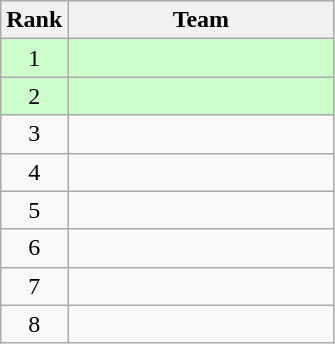<table class="wikitable">
<tr>
<th>Rank</th>
<th width=170>Team</th>
</tr>
<tr bgcolor=ccffcc>
<td align=center>1</td>
<td></td>
</tr>
<tr bgcolor=ccffcc>
<td align=center>2</td>
<td></td>
</tr>
<tr>
<td align=center>3</td>
<td></td>
</tr>
<tr>
<td align=center>4</td>
<td></td>
</tr>
<tr>
<td align=center>5</td>
<td></td>
</tr>
<tr>
<td align=center>6</td>
<td></td>
</tr>
<tr>
<td align=center>7</td>
<td></td>
</tr>
<tr>
<td align=center>8</td>
<td></td>
</tr>
</table>
